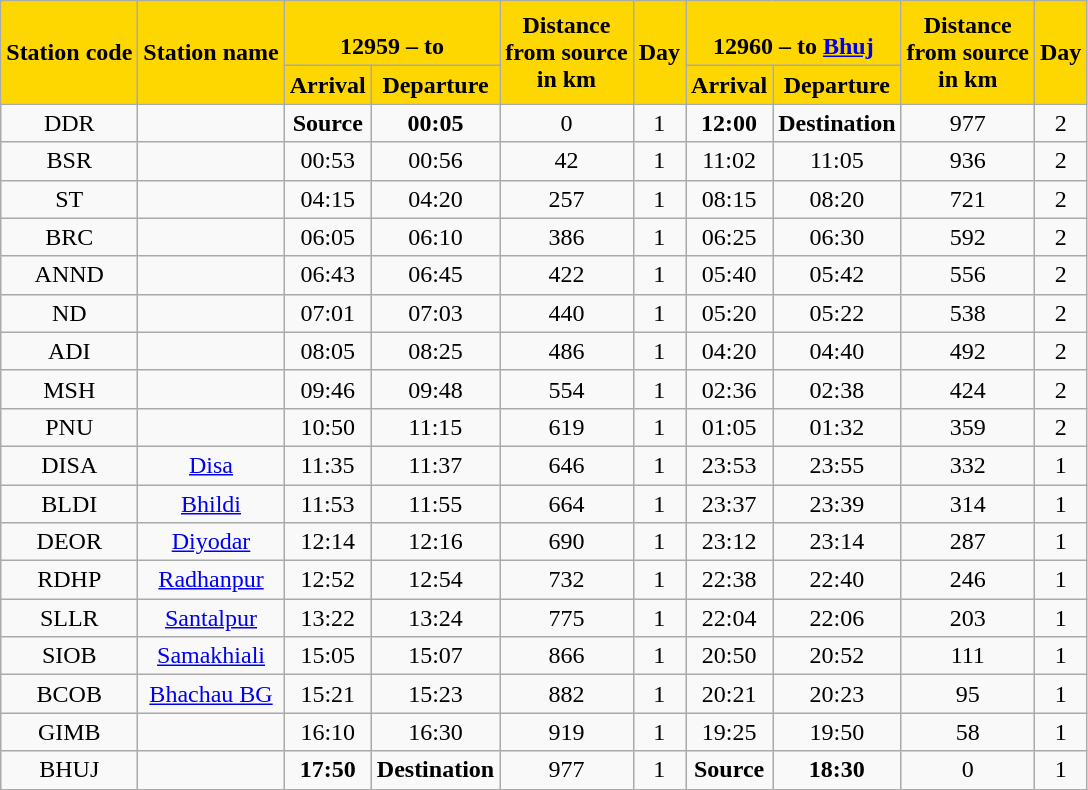<table class="wikitable plainrowheaders unsortable" style="text-align:center">
<tr>
<th scope="col" rowspan="2" style="background:gold;">Station code</th>
<th scope="col" rowspan="2" style="background:gold;">Station name</th>
<th scope="col" colspan="2" style="background:gold;"><br><strong>12959 –  to </strong></th>
<th scope="col" rowspan="2" style="background:gold;">Distance<br> from source <br>in km</th>
<th scope="col" rowspan="2" style="background:gold;">Day</th>
<th scope="col" colspan="2" style="background:gold;"><br><strong>12960 –  to <a href='#'>Bhuj</a></strong></th>
<th scope="col" rowspan="2" style="background:gold;">Distance<br> from source <br>in km</th>
<th scope="col" rowspan="2" style="background:gold;">Day</th>
</tr>
<tr>
<th scope="col" colspan="1" style="background:gold;">Arrival</th>
<th scope="col" colspan="1" style="background:gold;">Departure</th>
<th scope="col" colspan="1" style="background:gold;">Arrival</th>
<th scope="col" colspan="1" style="background:gold;">Departure</th>
</tr>
<tr>
<td valign="center">DDR</td>
<td valign="center"></td>
<td valign="center"><strong>Source</strong></td>
<td valign="center"><strong>00:05</strong></td>
<td valign="center">0</td>
<td valign="center">1</td>
<td valign="center"><strong>12:00</strong></td>
<td valign="center"><strong>Destination</strong></td>
<td valign="center">977</td>
<td valign="center">2</td>
</tr>
<tr>
<td valign="center">BSR</td>
<td valign="center"></td>
<td valign="center">00:53</td>
<td valign="center">00:56</td>
<td valign="center">42</td>
<td valign="center">1</td>
<td valign="center">11:02</td>
<td valign="center">11:05</td>
<td valign="center">936</td>
<td valign="center">2</td>
</tr>
<tr>
<td valign="center">ST</td>
<td valign="center"></td>
<td valign="center">04:15</td>
<td valign="center">04:20</td>
<td valign="center">257</td>
<td valign="center">1</td>
<td valign="center">08:15</td>
<td valign="center">08:20</td>
<td valign="center">721</td>
<td valign="center">2</td>
</tr>
<tr>
<td valign="center">BRC</td>
<td valign="center"></td>
<td valign="center">06:05</td>
<td valign="center">06:10</td>
<td valign="center">386</td>
<td valign="center">1</td>
<td valign="center">06:25</td>
<td valign="center">06:30</td>
<td valign="center">592</td>
<td valign="center">2</td>
</tr>
<tr>
<td valign="center">ANND</td>
<td valign="center"></td>
<td valign="center">06:43</td>
<td valign="center">06:45</td>
<td valign="center">422</td>
<td valign="center">1</td>
<td valign="center">05:40</td>
<td valign="center">05:42</td>
<td valign="center">556</td>
<td valign="center">2</td>
</tr>
<tr>
<td valign="center">ND</td>
<td valign="center"></td>
<td valign="center">07:01</td>
<td valign="center">07:03</td>
<td valign="center">440</td>
<td valign="center">1</td>
<td valign="center">05:20</td>
<td valign="center">05:22</td>
<td valign="center">538</td>
<td valign="center">2</td>
</tr>
<tr>
<td valign="center">ADI</td>
<td valign="center"></td>
<td valign="center">08:05</td>
<td valign="center">08:25</td>
<td valign="center">486</td>
<td valign="center">1</td>
<td valign="center">04:20</td>
<td valign="center">04:40</td>
<td valign="center">492</td>
<td valign="center">2</td>
</tr>
<tr>
<td valign="center">MSH</td>
<td valign="center"></td>
<td valign="center">09:46</td>
<td valign="center">09:48</td>
<td valign="center">554</td>
<td valign="center">1</td>
<td valign="center">02:36</td>
<td valign="center">02:38</td>
<td valign="center">424</td>
<td valign="center">2</td>
</tr>
<tr>
<td valign="center">PNU</td>
<td valign="center"></td>
<td valign="center">10:50</td>
<td valign="center">11:15</td>
<td valign="center">619</td>
<td valign="center">1</td>
<td valign="center">01:05</td>
<td valign="center">01:32</td>
<td valign="center">359</td>
<td valign="center">2</td>
</tr>
<tr>
<td valign="center">DISA</td>
<td valign="center"><a href='#'>Disa</a></td>
<td valign="center">11:35</td>
<td valign="center">11:37</td>
<td valign="center">646</td>
<td valign="center">1</td>
<td valign="center">23:53</td>
<td valign="center">23:55</td>
<td valign="center">332</td>
<td valign="center">1</td>
</tr>
<tr>
<td valign="center">BLDI</td>
<td valign="center"><a href='#'>Bhildi</a></td>
<td valign="center">11:53</td>
<td valign="center">11:55</td>
<td valign="center">664</td>
<td valign="center">1</td>
<td valign="center">23:37</td>
<td valign="center">23:39</td>
<td valign="center">314</td>
<td valign="center">1</td>
</tr>
<tr>
<td valign="center">DEOR</td>
<td valign="center"><a href='#'>Diyodar</a></td>
<td valign="center">12:14</td>
<td valign="center">12:16</td>
<td valign="center">690</td>
<td valign="center">1</td>
<td valign="center">23:12</td>
<td valign="center">23:14</td>
<td valign="center">287</td>
<td valign="center">1</td>
</tr>
<tr>
<td valign="center">RDHP</td>
<td valign="center"><a href='#'>Radhanpur</a></td>
<td valign="center">12:52</td>
<td valign="center">12:54</td>
<td valign="center">732</td>
<td valign="center">1</td>
<td valign="center">22:38</td>
<td valign="center">22:40</td>
<td valign="center">246</td>
<td valign="center">1</td>
</tr>
<tr>
<td valign="center">SLLR</td>
<td valign="center"><a href='#'>Santalpur</a></td>
<td valign="center">13:22</td>
<td valign="center">13:24</td>
<td valign="center">775</td>
<td valign="center">1</td>
<td valign="center">22:04</td>
<td valign="center">22:06</td>
<td valign="center">203</td>
<td valign="center">1</td>
</tr>
<tr>
<td valign="center">SIOB</td>
<td valign="center"><a href='#'>Samakhiali</a></td>
<td valign="center">15:05</td>
<td valign="center">15:07</td>
<td valign="center">866</td>
<td valign="center">1</td>
<td valign="center">20:50</td>
<td valign="center">20:52</td>
<td valign="center">111</td>
<td valign="center">1</td>
</tr>
<tr>
<td valign="center">BCOB</td>
<td valign="center"><a href='#'>Bhachau BG</a></td>
<td valign="center">15:21</td>
<td valign="center">15:23</td>
<td valign="center">882</td>
<td valign="center">1</td>
<td valign="center">20:21</td>
<td valign="center">20:23</td>
<td valign="center">95</td>
<td valign="center">1</td>
</tr>
<tr>
<td valign="center">GIMB</td>
<td valign="center"></td>
<td valign="center">16:10</td>
<td valign="center">16:30</td>
<td valign="center">919</td>
<td valign="center">1</td>
<td valign="center">19:25</td>
<td valign="center">19:50</td>
<td valign="center">58</td>
<td valign="center">1</td>
</tr>
<tr>
<td valign="center">BHUJ</td>
<td valign="center"></td>
<td valign="center"><strong>17:50</strong></td>
<td valign="center"><strong>Destination</strong></td>
<td valign="center">977</td>
<td valign="center">1</td>
<td valign="center"><strong>Source</strong></td>
<td valign="center"><strong>18:30</strong></td>
<td valign="center">0</td>
<td valign="center">1</td>
</tr>
</table>
